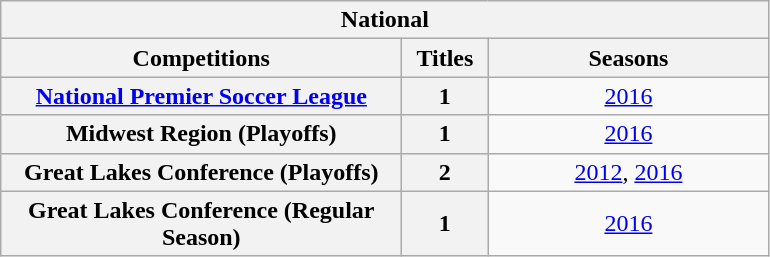<table class="wikitable">
<tr>
<th colspan="3">National</th>
</tr>
<tr>
<th style="width:260px">Competitions</th>
<th style="width:50px">Titles</th>
<th style="width:180px">Seasons</th>
</tr>
<tr>
<th style="text-align:center"><a href='#'>National Premier Soccer League</a></th>
<th>1</th>
<td style="text-align:center"><a href='#'>2016</a></td>
</tr>
<tr>
<th style="text-align:center">Midwest Region (Playoffs)</th>
<th>1</th>
<td style="text-align:center"><a href='#'>2016</a></td>
</tr>
<tr>
<th style="text-align:center">Great Lakes Conference (Playoffs)</th>
<th>2</th>
<td style="text-align:center"><a href='#'>2012</a>, <a href='#'>2016</a></td>
</tr>
<tr>
<th style="text-align:center">Great Lakes Conference (Regular Season)</th>
<th>1</th>
<td style="text-align:center"><a href='#'>2016</a></td>
</tr>
</table>
